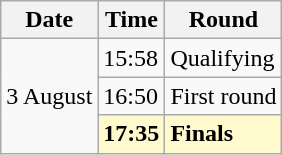<table class="wikitable">
<tr>
<th>Date</th>
<th>Time</th>
<th>Round</th>
</tr>
<tr>
<td rowspan=3>3 August</td>
<td>15:58</td>
<td>Qualifying</td>
</tr>
<tr>
<td>16:50</td>
<td>First round</td>
</tr>
<tr style="background:lemonchiffon">
<td><strong>17:35</strong></td>
<td><strong>Finals</strong></td>
</tr>
</table>
